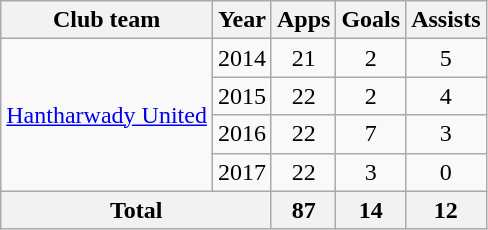<table class=wikitable style="text-align: center;">
<tr>
<th>Club team</th>
<th>Year</th>
<th>Apps</th>
<th>Goals</th>
<th>Assists</th>
</tr>
<tr>
<td rowspan=4><a href='#'>Hantharwady United</a></td>
<td>2014</td>
<td>21</td>
<td>2</td>
<td>5</td>
</tr>
<tr>
<td>2015</td>
<td>22</td>
<td>2</td>
<td>4</td>
</tr>
<tr>
<td>2016</td>
<td>22</td>
<td>7</td>
<td>3</td>
</tr>
<tr>
<td>2017</td>
<td>22</td>
<td>3</td>
<td>0</td>
</tr>
<tr>
<th colspan=2>Total</th>
<th>87</th>
<th>14</th>
<th>12</th>
</tr>
</table>
